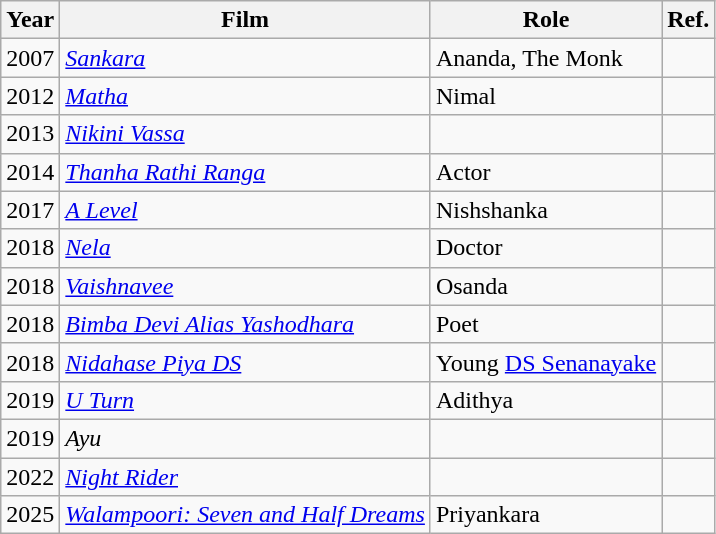<table class="wikitable">
<tr>
<th>Year</th>
<th>Film</th>
<th>Role</th>
<th>Ref.</th>
</tr>
<tr>
<td>2007</td>
<td><em><a href='#'>Sankara</a></em></td>
<td>Ananda, The Monk</td>
<td></td>
</tr>
<tr>
<td>2012</td>
<td><em><a href='#'>Matha</a></em></td>
<td>Nimal</td>
<td></td>
</tr>
<tr>
<td>2013</td>
<td><em><a href='#'>Nikini Vassa</a></em></td>
<td></td>
<td></td>
</tr>
<tr>
<td>2014</td>
<td><em><a href='#'>Thanha Rathi Ranga</a></em></td>
<td>Actor</td>
<td></td>
</tr>
<tr>
<td>2017</td>
<td><em><a href='#'>A Level</a></em></td>
<td>Nishshanka</td>
<td></td>
</tr>
<tr>
<td>2018</td>
<td><em><a href='#'>Nela</a></em></td>
<td>Doctor</td>
<td></td>
</tr>
<tr>
<td>2018</td>
<td><em><a href='#'>Vaishnavee</a></em></td>
<td>Osanda</td>
<td></td>
</tr>
<tr>
<td>2018</td>
<td><em><a href='#'>Bimba Devi Alias Yashodhara</a></em></td>
<td>Poet</td>
<td></td>
</tr>
<tr>
<td>2018</td>
<td><em><a href='#'>Nidahase Piya DS</a></em></td>
<td>Young <a href='#'>DS Senanayake</a></td>
<td></td>
</tr>
<tr>
<td>2019</td>
<td><em><a href='#'>U Turn</a></em></td>
<td>Adithya</td>
<td></td>
</tr>
<tr>
<td>2019</td>
<td><em>Ayu</em></td>
<td></td>
<td></td>
</tr>
<tr>
<td>2022</td>
<td><em><a href='#'>Night Rider</a></em></td>
<td></td>
<td></td>
</tr>
<tr>
<td>2025</td>
<td><em><a href='#'>Walampoori: Seven and Half Dreams</a></em></td>
<td>Priyankara</td>
<td></td>
</tr>
</table>
